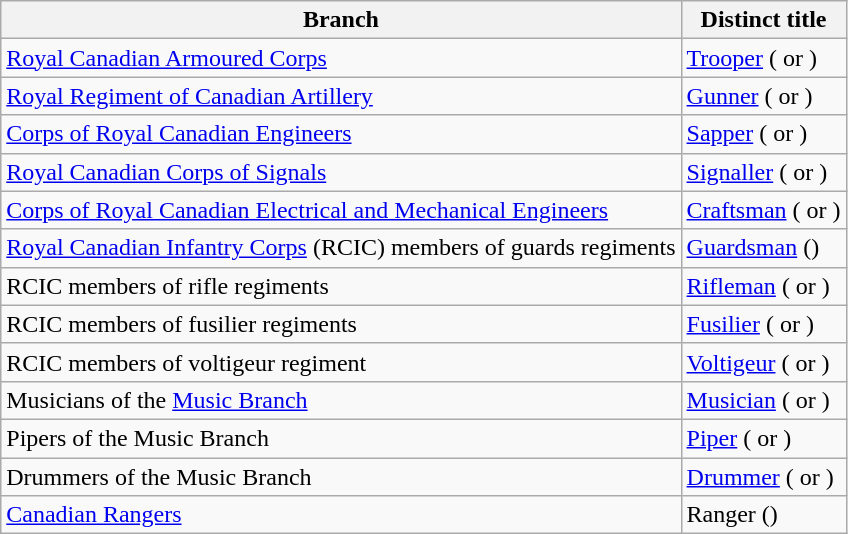<table class=wikitable>
<tr>
<th>Branch</th>
<th>Distinct title</th>
</tr>
<tr>
<td><a href='#'>Royal Canadian Armoured Corps</a></td>
<td><a href='#'>Trooper</a> ( or )</td>
</tr>
<tr>
<td><a href='#'>Royal Regiment of Canadian Artillery</a></td>
<td><a href='#'>Gunner</a> ( or )</td>
</tr>
<tr>
<td><a href='#'>Corps of Royal Canadian Engineers</a></td>
<td><a href='#'>Sapper</a> ( or )</td>
</tr>
<tr>
<td><a href='#'>Royal Canadian Corps of Signals</a></td>
<td><a href='#'>Signaller</a> ( or )</td>
</tr>
<tr>
<td><a href='#'>Corps of Royal Canadian Electrical and Mechanical Engineers</a></td>
<td><a href='#'>Craftsman</a> ( or )</td>
</tr>
<tr>
<td><a href='#'>Royal Canadian Infantry Corps</a> (RCIC) members of guards regiments</td>
<td><a href='#'>Guardsman</a> ()</td>
</tr>
<tr>
<td>RCIC members of rifle regiments</td>
<td><a href='#'>Rifleman</a> ( or )</td>
</tr>
<tr>
<td>RCIC members of fusilier regiments</td>
<td><a href='#'>Fusilier</a> ( or )</td>
</tr>
<tr>
<td>RCIC members of voltigeur regiment</td>
<td><a href='#'>Voltigeur</a> ( or )</td>
</tr>
<tr>
<td>Musicians of the <a href='#'>Music Branch</a></td>
<td><a href='#'>Musician</a> ( or )</td>
</tr>
<tr>
<td>Pipers of the Music Branch</td>
<td><a href='#'>Piper</a> ( or )</td>
</tr>
<tr>
<td>Drummers of the Music Branch</td>
<td><a href='#'>Drummer</a> ( or )</td>
</tr>
<tr>
<td><a href='#'>Canadian Rangers</a></td>
<td>Ranger ()</td>
</tr>
</table>
